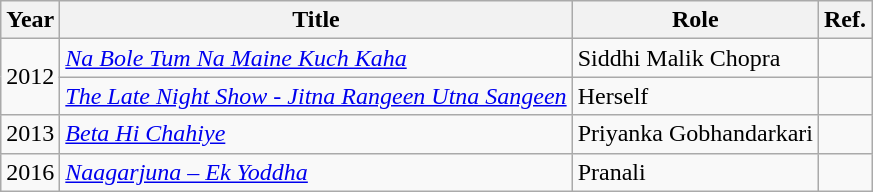<table class= "wikitable sortable">
<tr>
<th>Year</th>
<th>Title</th>
<th>Role</th>
<th>Ref.</th>
</tr>
<tr>
<td rowspan="2">2012</td>
<td><em><a href='#'>Na Bole Tum Na Maine Kuch Kaha</a></em></td>
<td>Siddhi Malik Chopra</td>
<td></td>
</tr>
<tr>
<td><em><a href='#'>The Late Night Show - Jitna Rangeen Utna Sangeen</a></em></td>
<td>Herself</td>
<td></td>
</tr>
<tr>
<td>2013</td>
<td><em><a href='#'>Beta Hi Chahiye</a></em></td>
<td>Priyanka Gobhandarkari</td>
<td></td>
</tr>
<tr>
<td>2016</td>
<td><em><a href='#'>Naagarjuna – Ek Yoddha</a></em></td>
<td>Pranali</td>
<td></td>
</tr>
</table>
